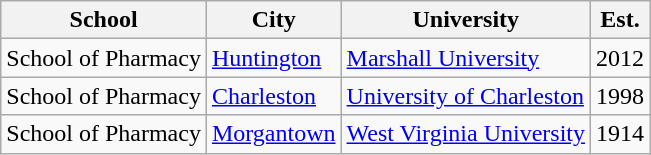<table class="wikitable sortable">
<tr>
<th scope="col">School</th>
<th scope="col">City</th>
<th scope="col">University</th>
<th scope="col">Est.</th>
</tr>
<tr>
<td>School of Pharmacy</td>
<td><a href='#'>Huntington</a></td>
<td><a href='#'>Marshall University</a></td>
<td>2012</td>
</tr>
<tr>
<td>School of Pharmacy</td>
<td><a href='#'>Charleston</a></td>
<td><a href='#'>University of Charleston</a></td>
<td>1998</td>
</tr>
<tr>
<td>School of Pharmacy</td>
<td><a href='#'>Morgantown</a></td>
<td><a href='#'>West Virginia University</a></td>
<td>1914</td>
</tr>
</table>
